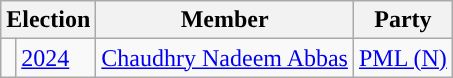<table class="wikitable">
<tr>
<th colspan="2">Election</th>
<th>Member</th>
<th>Party</th>
</tr>
<tr>
<td style="background-color: "></td>
<td><a href='#'>2024</a></td>
<td><a href='#'>Chaudhry Nadeem Abbas</a></td>
<td><a href='#'>PML (N)</a></td>
</tr>
</table>
